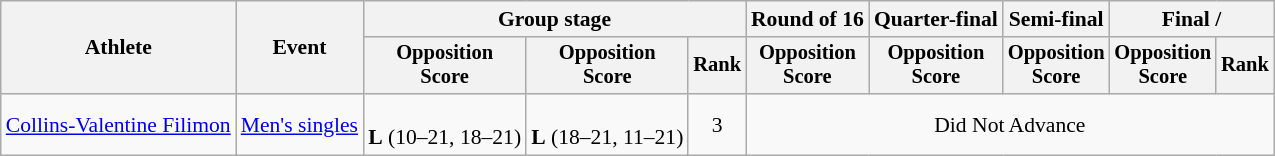<table class="wikitable" style="font-size:90%">
<tr>
<th rowspan="2">Athlete</th>
<th rowspan="2">Event</th>
<th colspan="3">Group stage</th>
<th>Round of 16</th>
<th>Quarter-final</th>
<th>Semi-final</th>
<th colspan="2">Final / </th>
</tr>
<tr style="font-size:95%">
<th>Opposition<br>Score</th>
<th>Opposition<br>Score</th>
<th>Rank</th>
<th>Opposition<br>Score</th>
<th>Opposition<br>Score</th>
<th>Opposition<br>Score</th>
<th>Opposition<br>Score</th>
<th>Rank</th>
</tr>
<tr align="center">
<td align="left"><a href='#'>Collins-Valentine Filimon</a></td>
<td align="left"><a href='#'>Men's singles</a></td>
<td><br><strong>L</strong> (10–21, 18–21)</td>
<td><br><strong>L</strong> (18–21, 11–21)</td>
<td>3</td>
<td colspan=5>Did Not Advance</td>
</tr>
</table>
